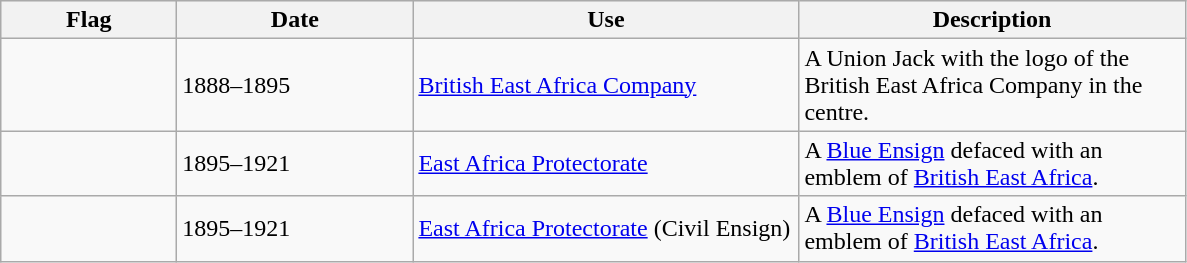<table class="wikitable">
<tr style="background:#efefef;">
<th style="width:110px;">Flag</th>
<th style="width:150px;">Date</th>
<th style="width:250px;">Use</th>
<th style="width:250px;">Description</th>
</tr>
<tr>
<td></td>
<td>1888–1895</td>
<td><a href='#'>British East Africa Company</a></td>
<td>A Union Jack with the logo of the British East Africa Company in the centre.</td>
</tr>
<tr>
<td></td>
<td>1895–1921</td>
<td><a href='#'>East Africa Protectorate</a></td>
<td>A <a href='#'>Blue Ensign</a> defaced with an emblem of <a href='#'>British East Africa</a>.</td>
</tr>
<tr>
<td></td>
<td>1895–1921</td>
<td><a href='#'>East Africa Protectorate</a> (Civil Ensign)</td>
<td>A <a href='#'>Blue Ensign</a> defaced with an emblem of <a href='#'>British East Africa</a>.</td>
</tr>
</table>
